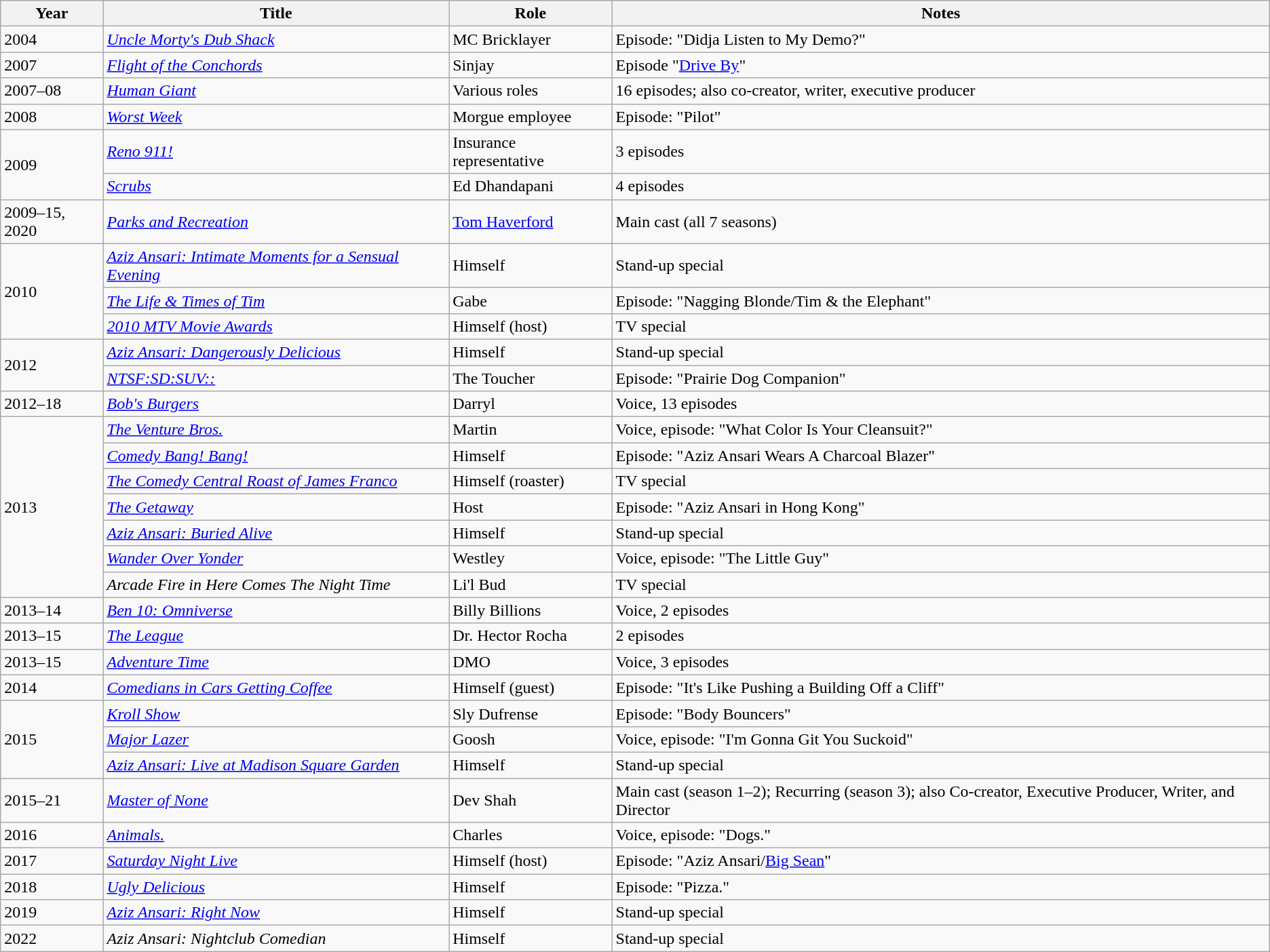<table class="wikitable sortable">
<tr>
<th>Year</th>
<th>Title</th>
<th>Role</th>
<th>Notes</th>
</tr>
<tr>
<td>2004</td>
<td><em><a href='#'>Uncle Morty's Dub Shack</a></em></td>
<td>MC Bricklayer</td>
<td>Episode: "Didja Listen to My Demo?"</td>
</tr>
<tr>
<td>2007</td>
<td><em><a href='#'>Flight of the Conchords</a></em></td>
<td>Sinjay</td>
<td>Episode "<a href='#'>Drive By</a>"</td>
</tr>
<tr>
<td>2007–08</td>
<td><em><a href='#'>Human Giant</a></em></td>
<td>Various roles</td>
<td>16 episodes; also co-creator, writer, executive producer</td>
</tr>
<tr>
<td>2008</td>
<td><em><a href='#'>Worst Week</a></em></td>
<td>Morgue employee</td>
<td>Episode: "Pilot"</td>
</tr>
<tr>
<td rowspan="2">2009</td>
<td><em><a href='#'>Reno 911!</a></em></td>
<td>Insurance representative</td>
<td>3 episodes</td>
</tr>
<tr>
<td><em><a href='#'>Scrubs</a></em></td>
<td>Ed Dhandapani</td>
<td>4 episodes</td>
</tr>
<tr>
<td>2009–15, 2020</td>
<td><em><a href='#'>Parks and Recreation</a></em></td>
<td><a href='#'>Tom Haverford</a></td>
<td>Main cast (all 7 seasons)</td>
</tr>
<tr>
<td rowspan="3">2010</td>
<td><em><a href='#'>Aziz Ansari: Intimate Moments for a Sensual Evening</a></em></td>
<td>Himself</td>
<td>Stand-up special</td>
</tr>
<tr>
<td><em><a href='#'>The Life & Times of Tim</a></em></td>
<td>Gabe</td>
<td>Episode: "Nagging Blonde/Tim & the Elephant"</td>
</tr>
<tr>
<td><em><a href='#'>2010 MTV Movie Awards</a></em></td>
<td>Himself (host)</td>
<td>TV special</td>
</tr>
<tr>
<td rowspan="2">2012</td>
<td><em><a href='#'>Aziz Ansari: Dangerously Delicious</a></em></td>
<td>Himself</td>
<td>Stand-up special</td>
</tr>
<tr>
<td><em><a href='#'>NTSF:SD:SUV::</a></em></td>
<td>The Toucher</td>
<td>Episode: "Prairie Dog Companion"</td>
</tr>
<tr>
<td>2012–18</td>
<td><em><a href='#'>Bob's Burgers</a></em></td>
<td>Darryl</td>
<td>Voice, 13 episodes</td>
</tr>
<tr>
<td rowspan="7">2013</td>
<td><em><a href='#'>The Venture Bros.</a></em></td>
<td>Martin</td>
<td>Voice, episode: "What Color Is Your Cleansuit?"</td>
</tr>
<tr>
<td><em><a href='#'>Comedy Bang! Bang!</a></em></td>
<td>Himself</td>
<td>Episode: "Aziz Ansari Wears A Charcoal Blazer"</td>
</tr>
<tr>
<td><em><a href='#'>The Comedy Central Roast of James Franco</a></em></td>
<td>Himself (roaster)</td>
<td>TV special</td>
</tr>
<tr>
<td><em><a href='#'>The Getaway</a></em></td>
<td>Host</td>
<td>Episode: "Aziz Ansari in Hong Kong"</td>
</tr>
<tr>
<td><em><a href='#'>Aziz Ansari: Buried Alive</a></em></td>
<td>Himself</td>
<td>Stand-up special</td>
</tr>
<tr>
<td><em><a href='#'>Wander Over Yonder</a></em></td>
<td>Westley</td>
<td>Voice, episode: "The Little Guy"</td>
</tr>
<tr>
<td><em>Arcade Fire in Here Comes The Night Time</em></td>
<td>Li'l Bud</td>
<td>TV special</td>
</tr>
<tr>
<td>2013–14</td>
<td><em><a href='#'>Ben 10: Omniverse</a></em></td>
<td>Billy Billions</td>
<td>Voice, 2 episodes</td>
</tr>
<tr>
<td>2013–15</td>
<td><em><a href='#'>The League</a></em></td>
<td>Dr. Hector Rocha</td>
<td>2 episodes</td>
</tr>
<tr>
<td>2013–15</td>
<td><em><a href='#'>Adventure Time</a></em></td>
<td>DMO</td>
<td>Voice, 3 episodes</td>
</tr>
<tr>
<td>2014</td>
<td><em><a href='#'>Comedians in Cars Getting Coffee</a></em></td>
<td>Himself (guest)</td>
<td>Episode: "It's Like Pushing a Building Off a Cliff"</td>
</tr>
<tr>
<td rowspan="3">2015</td>
<td><em><a href='#'>Kroll Show</a></em></td>
<td>Sly Dufrense</td>
<td>Episode: "Body Bouncers"</td>
</tr>
<tr>
<td><em><a href='#'>Major Lazer</a></em></td>
<td>Goosh</td>
<td>Voice, episode: "I'm Gonna Git You Suckoid"</td>
</tr>
<tr>
<td><em><a href='#'>Aziz Ansari: Live at Madison Square Garden</a></em></td>
<td>Himself</td>
<td>Stand-up special</td>
</tr>
<tr>
<td>2015–21</td>
<td><em><a href='#'>Master of None</a></em></td>
<td>Dev Shah</td>
<td>Main cast (season 1–2); Recurring (season 3); also Co-creator, Executive Producer, Writer, and Director</td>
</tr>
<tr>
<td>2016</td>
<td><em><a href='#'>Animals.</a></em></td>
<td>Charles</td>
<td>Voice, episode: "Dogs."</td>
</tr>
<tr>
<td>2017</td>
<td><em><a href='#'>Saturday Night Live</a></em></td>
<td>Himself (host)</td>
<td>Episode: "Aziz Ansari/<a href='#'>Big Sean</a>"</td>
</tr>
<tr>
<td>2018</td>
<td><em><a href='#'>Ugly Delicious</a></em></td>
<td>Himself</td>
<td>Episode: "Pizza."</td>
</tr>
<tr>
<td>2019</td>
<td><em><a href='#'>Aziz Ansari: Right Now</a></em></td>
<td>Himself</td>
<td>Stand-up special</td>
</tr>
<tr>
<td>2022</td>
<td><em>Aziz Ansari: Nightclub Comedian</em></td>
<td>Himself</td>
<td>Stand-up special</td>
</tr>
</table>
